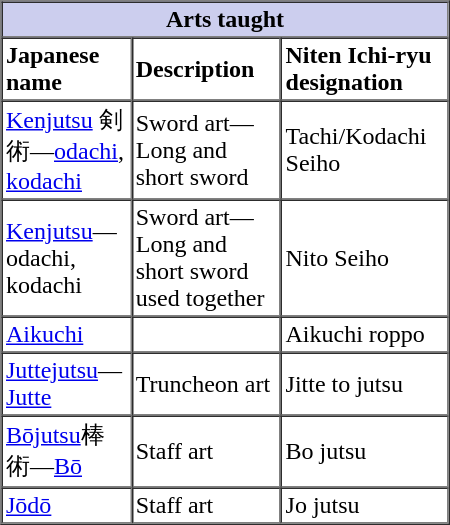<table border="1" cellpadding="2" width="300" cellpadding="2" cellspacing="0" style="float:right;clear:right;">
<tr>
<th colspan="3" bgcolor="#CCCEEE">Arts taught</th>
</tr>
<tr>
<td width="150"><strong>Japanese name</strong></td>
<td width="150"><strong>Description</strong></td>
<td width="150"><strong>Niten Ichi-ryu designation</strong></td>
</tr>
<tr>
<td width="150"><a href='#'>Kenjutsu</a> 剣術—<a href='#'>odachi</a>, <a href='#'>kodachi</a></td>
<td width="150">Sword art—Long and short sword</td>
<td width="150">Tachi/Kodachi Seiho</td>
</tr>
<tr>
<td width="150"><a href='#'>Kenjutsu</a>—odachi, kodachi</td>
<td width="150">Sword art—Long and short sword used together</td>
<td width="150">Nito Seiho</td>
</tr>
<tr>
<td width="150"><a href='#'>Aikuchi</a></td>
<td width="150"></td>
<td width="150">Aikuchi roppo</td>
</tr>
<tr>
<td width="150"><a href='#'>Juttejutsu</a>—<a href='#'>Jutte</a></td>
<td width="150">Truncheon art</td>
<td width="150">Jitte to jutsu</td>
</tr>
<tr>
<td width="150"><a href='#'>Bōjutsu</a>棒術—<a href='#'>Bō</a></td>
<td width="150">Staff art</td>
<td width="150">Bo jutsu</td>
</tr>
<tr>
<td><a href='#'>Jōdō</a></td>
<td>Staff art</td>
<td>Jo jutsu</td>
</tr>
</table>
